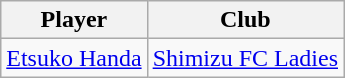<table class="wikitable">
<tr>
<th>Player</th>
<th>Club</th>
</tr>
<tr>
<td> <a href='#'>Etsuko Handa</a></td>
<td><a href='#'>Shimizu FC Ladies</a></td>
</tr>
</table>
